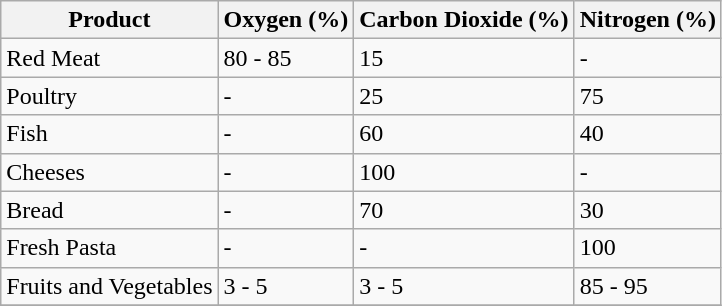<table class="wikitable">
<tr>
<th>Product</th>
<th>Oxygen (%)</th>
<th>Carbon Dioxide (%)</th>
<th>Nitrogen (%)</th>
</tr>
<tr>
<td>Red Meat</td>
<td>80 - 85</td>
<td>15</td>
<td>-</td>
</tr>
<tr>
<td>Poultry</td>
<td>-</td>
<td>25</td>
<td>75</td>
</tr>
<tr>
<td>Fish</td>
<td>-</td>
<td>60</td>
<td>40</td>
</tr>
<tr>
<td>Cheeses</td>
<td>-</td>
<td>100</td>
<td>-</td>
</tr>
<tr>
<td>Bread</td>
<td>-</td>
<td>70</td>
<td>30</td>
</tr>
<tr>
<td>Fresh Pasta</td>
<td>-</td>
<td>-</td>
<td>100</td>
</tr>
<tr>
<td>Fruits and Vegetables</td>
<td>3 - 5</td>
<td>3 - 5</td>
<td>85 - 95</td>
</tr>
<tr>
</tr>
</table>
